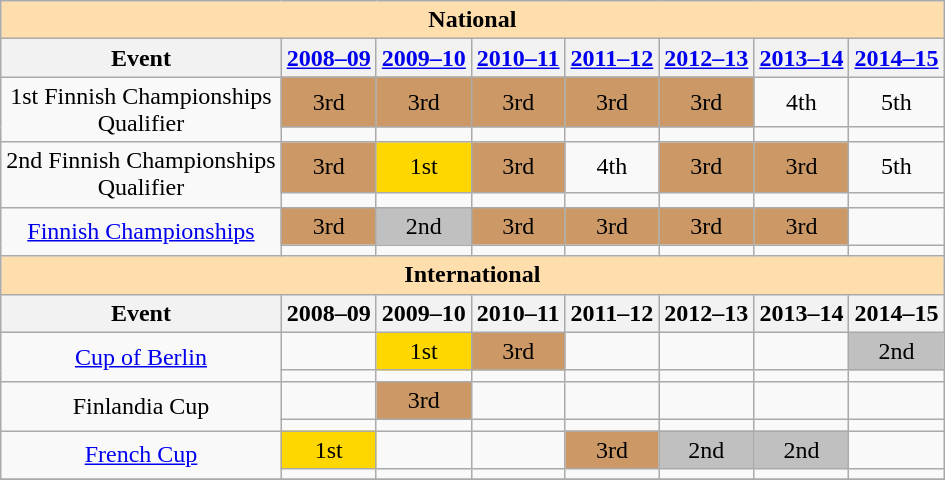<table class="wikitable">
<tr>
<th style="background-color: #ffdead; " colspan="8" align="center"><strong>National</strong></th>
</tr>
<tr>
<th>Event</th>
<th><a href='#'>2008–09</a></th>
<th><a href='#'>2009–10</a></th>
<th><a href='#'>2010–11</a></th>
<th><a href='#'>2011–12</a></th>
<th><a href='#'>2012–13</a></th>
<th><a href='#'>2013–14</a></th>
<th><a href='#'>2014–15</a></th>
</tr>
<tr>
<td align="center" rowspan="2">1st Finnish Championships<br>Qualifier</td>
<td 2008-09 align="center" bgcolor="cc9966">3rd</td>
<td 2009-10 align="center" bgcolor="cc9966">3rd</td>
<td 2010-11 align="center" bgcolor="cc9966">3rd</td>
<td 2011-12 align="center" bgcolor="cc9966">3rd</td>
<td 2012-13 align="center" bgcolor="cc9966">3rd</td>
<td 2013-14 align="center">4th</td>
<td 2014-15 align="center">5th</td>
</tr>
<tr>
<td 2008-09 align="center"></td>
<td 2009-10 align="center"></td>
<td 2010-11 align="center"></td>
<td 2011-12 align="center"></td>
<td 2012-13 align="center"></td>
<td 2013-14 align="center"></td>
<td 2014-15 align="center"></td>
</tr>
<tr>
<td align="center" rowspan="2">2nd Finnish Championships<br>Qualifier</td>
<td 2008-09 align="center" bgcolor="cc9966">3rd</td>
<td 2009-10 align="center" bgcolor="gold">1st</td>
<td 2010-11 align="center" bgcolor="cc9966">3rd</td>
<td 2011-12 align="center">4th</td>
<td 2012-13 align="center" bgcolor="cc9966">3rd</td>
<td 2013-14 align="center" bgcolor="cc9966">3rd</td>
<td 2014-15 align="center">5th</td>
</tr>
<tr>
<td 2008-09 align="center"></td>
<td 2009-10 align="center"></td>
<td 2010-11 align="center"></td>
<td 2011-12 align="center"></td>
<td 2012-13 align="center"></td>
<td 2013-14 align="center"></td>
<td 2014-15 align="center"></td>
</tr>
<tr>
<td align="center" rowspan="2"><a href='#'>Finnish Championships</a></td>
<td 2008-09 align="center" bgcolor="cc9966">3rd</td>
<td 2009-10 align="center" bgcolor="silver">2nd</td>
<td 2010-11 align="center" bgcolor="cc9966">3rd</td>
<td 2011-12 align="center" bgcolor="cc9966">3rd</td>
<td 2012-13 align="center" bgcolor="cc9966">3rd</td>
<td 2013-14 align="center" bgcolor="cc9966">3rd</td>
<td 2014-15 align="center"></td>
</tr>
<tr>
<td 2008-09 align="center"></td>
<td 2009-10 align="center"></td>
<td 2010-11 align="center"></td>
<td 2011-12 align="center"></td>
<td 2012-13 align="center"></td>
<td 2013-14 align="center"></td>
<td 2014-15 align="center"></td>
</tr>
<tr>
<th style="background-color: #ffdead; " colspan="8" align=center><strong>International</strong></th>
</tr>
<tr>
<th>Event</th>
<th>2008–09</th>
<th>2009–10</th>
<th>2010–11</th>
<th>2011–12</th>
<th>2012–13</th>
<th>2013–14</th>
<th>2014–15</th>
</tr>
<tr>
<td align="center" rowspan="2"><a href='#'>Cup of Berlin</a></td>
<td 2008-09 align="center"></td>
<td 2009-10 align="center" bgcolor="gold">1st</td>
<td 2010-11 align="center" bgcolor="cc9966">3rd</td>
<td 2011-12 align="center"></td>
<td 2012-13 align="center"></td>
<td 2013-14 align="center"></td>
<td 2014-15 align="center" bgcolor="silver">2nd</td>
</tr>
<tr>
<td 2008-09 align="center"></td>
<td 2009-10 align="center"></td>
<td 2010-11 align="center"></td>
<td 2011-12 align="center"></td>
<td 2012-13 align="center"></td>
<td 2013-14 align="center"></td>
<td 2014-15 align="center"></td>
</tr>
<tr>
<td align="center" rowspan="2">Finlandia Cup</td>
<td 2008-09 align="center"></td>
<td 2009-10 align="center" bgcolor="cc9966">3rd</td>
<td 2010-11 align="center"></td>
<td 2011-12 align="center"></td>
<td 2012-13 align="center"></td>
<td 2013-14 align="center"></td>
<td 2014-15 align="center"></td>
</tr>
<tr>
<td 2008-09 align="center"></td>
<td 2009-10 align="center"></td>
<td 2010-11 align="center"></td>
<td 2011-12 align="center"></td>
<td 2012-13 align="center"></td>
<td 2013-14 align="center"></td>
<td 2014-15 align="center"></td>
</tr>
<tr>
<td align="center" rowspan="2"><a href='#'>French Cup</a></td>
<td 2008-09 align="center" bgcolor="gold">1st</td>
<td 2009-10 align="center"></td>
<td 2010-11 align="center"></td>
<td 2011-12 align="center" bgcolor="cc9966">3rd</td>
<td 2012-13 align="center" bgcolor="silver">2nd</td>
<td 2013-14 align="center" bgcolor="silver">2nd</td>
<td 2014-15 align="center"></td>
</tr>
<tr>
<td 2008-09 align="center"></td>
<td 2009-10 align="center"></td>
<td 2010-11 align="center"></td>
<td 2011-12 align="center"></td>
<td 2012-13 align="center"></td>
<td 2013-14 align="center"></td>
<td 2014-15 align="center"></td>
</tr>
<tr>
</tr>
</table>
